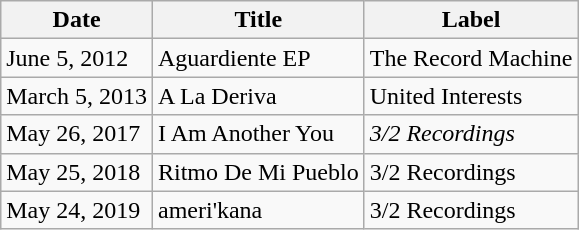<table class="wikitable">
<tr>
<th>Date</th>
<th>Title</th>
<th>Label</th>
</tr>
<tr>
<td>June 5, 2012</td>
<td>Aguardiente EP</td>
<td>The Record Machine</td>
</tr>
<tr>
<td>March 5, 2013</td>
<td>A La Deriva</td>
<td>United Interests</td>
</tr>
<tr>
<td>May 26, 2017</td>
<td>I Am Another You</td>
<td><em>3/2 Recordings</em></td>
</tr>
<tr>
<td>May 25, 2018</td>
<td>Ritmo De Mi Pueblo</td>
<td>3/2 Recordings</td>
</tr>
<tr>
<td>May 24, 2019</td>
<td>ameri'kana</td>
<td>3/2 Recordings</td>
</tr>
</table>
